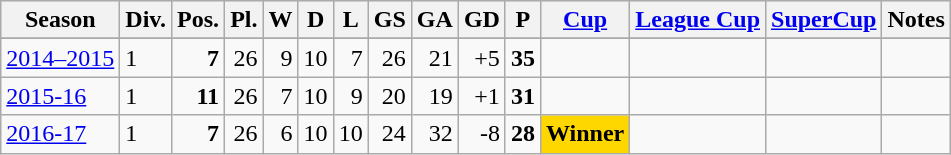<table class="wikitable">
<tr style="background:#efefef;">
<th>Season</th>
<th>Div.</th>
<th>Pos.</th>
<th>Pl.</th>
<th>W</th>
<th>D</th>
<th>L</th>
<th>GS</th>
<th>GA</th>
<th>GD</th>
<th>P</th>
<th><a href='#'>Cup</a></th>
<th><a href='#'>League Cup</a></th>
<th><a href='#'>SuperCup</a></th>
<th>Notes</th>
</tr>
<tr>
</tr>
<tr>
<td><a href='#'>2014–2015</a></td>
<td>1</td>
<td align=right><strong>7</strong></td>
<td align=right>26</td>
<td align=right>9</td>
<td align=right>10</td>
<td align=right>7</td>
<td align=right>26</td>
<td align=right>21</td>
<td align=right>+5</td>
<td align=right><strong>35</strong></td>
<td></td>
<td></td>
<td></td>
<td></td>
</tr>
<tr>
<td><a href='#'>2015-16</a></td>
<td>1</td>
<td align=right><strong>11</strong></td>
<td align=right>26</td>
<td align=right>7</td>
<td align=right>10</td>
<td align=right>9</td>
<td align=right>20</td>
<td align=right>19</td>
<td align=right>+1</td>
<td align=right><strong>31</strong></td>
<td></td>
<td></td>
<td></td>
<td></td>
</tr>
<tr>
<td><a href='#'>2016-17</a></td>
<td>1</td>
<td align=right><strong>7</strong></td>
<td align=right>26</td>
<td align=right>6</td>
<td align=right>10</td>
<td align=right>10</td>
<td align=right>24</td>
<td align=right>32</td>
<td align=right>-8</td>
<td align=right><strong>28</strong></td>
<td bgcolor=gold><strong>Winner</strong></td>
<td></td>
<td></td>
<td></td>
</tr>
</table>
